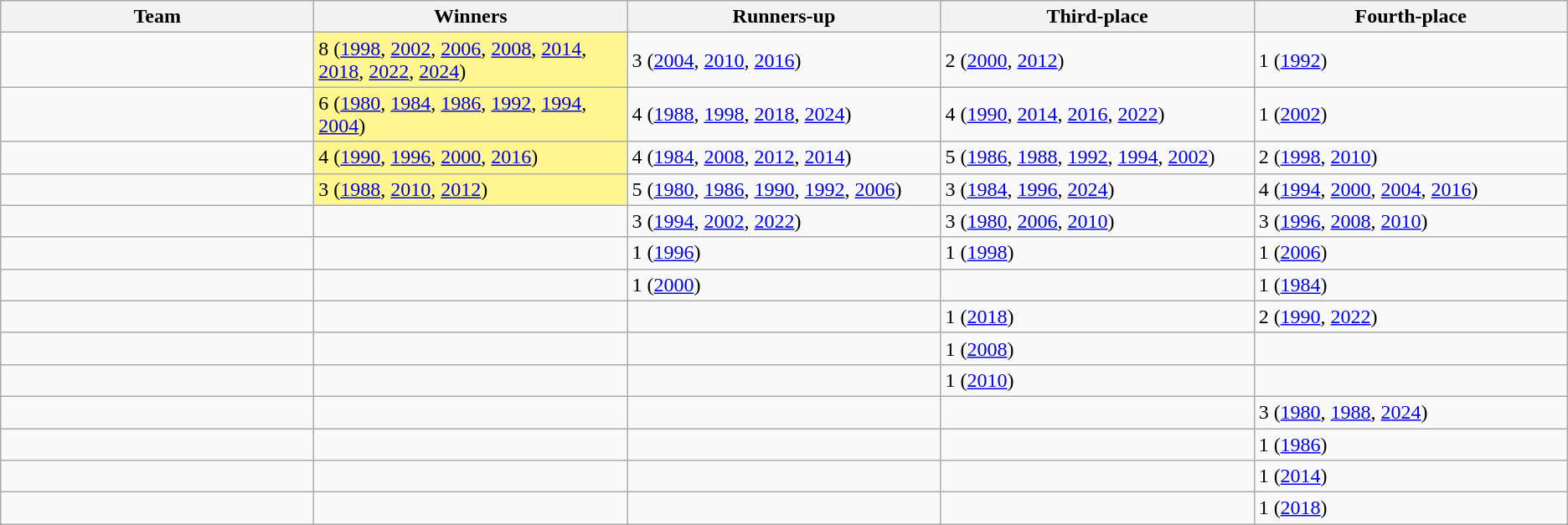<table class="wikitable">
<tr>
<th style="width:20%">Team</th>
<th style="width:20%">Winners</th>
<th style="width:20%">Runners-up</th>
<th style="width:20%">Third-place</th>
<th style="width:20%">Fourth-place</th>
</tr>
<tr>
<td></td>
<td style=background:#FFF68F>8 (<a href='#'>1998</a>, <a href='#'>2002</a>, <a href='#'>2006</a>, <a href='#'>2008</a>, <a href='#'>2014</a>, <a href='#'>2018</a>, <a href='#'>2022</a>, <a href='#'>2024</a>)</td>
<td>3 (<a href='#'>2004</a>, <a href='#'>2010</a>, <a href='#'>2016</a>)</td>
<td>2 (<a href='#'>2000</a>, <a href='#'>2012</a>)</td>
<td>1 (<a href='#'>1992</a>)</td>
</tr>
<tr>
<td></td>
<td style=background:#FFF68F>6 (<a href='#'>1980</a>, <a href='#'>1984</a>, <a href='#'>1986</a>, <a href='#'>1992</a>, <a href='#'>1994</a>, <a href='#'>2004</a>)</td>
<td>4 (<a href='#'>1988</a>, <a href='#'>1998</a>, <a href='#'>2018</a>, <a href='#'>2024</a>)</td>
<td>4 (<a href='#'>1990</a>, <a href='#'>2014</a>, <a href='#'>2016</a>, <a href='#'>2022</a>)</td>
<td>1 (<a href='#'>2002</a>)</td>
</tr>
<tr>
<td></td>
<td style=background:#FFF68F>4 (<a href='#'>1990</a>, <a href='#'>1996</a>, <a href='#'>2000</a>, <a href='#'>2016</a>)</td>
<td>4 (<a href='#'>1984</a>, <a href='#'>2008</a>, <a href='#'>2012</a>, <a href='#'>2014</a>)</td>
<td>5 (<a href='#'>1986</a>, <a href='#'>1988</a>, <a href='#'>1992</a>, <a href='#'>1994</a>, <a href='#'>2002</a>)</td>
<td>2 (<a href='#'>1998</a>, <a href='#'>2010</a>)</td>
</tr>
<tr>
<td></td>
<td style=background:#FFF68F>3 (<a href='#'>1988</a>, <a href='#'>2010</a>, <a href='#'>2012</a>)</td>
<td>5 (<a href='#'>1980</a>, <a href='#'>1986</a>, <a href='#'>1990</a>, <a href='#'>1992</a>, <a href='#'>2006</a>)</td>
<td>3 (<a href='#'>1984</a>, <a href='#'>1996</a>, <a href='#'>2024</a>)</td>
<td>4 (<a href='#'>1994</a>, <a href='#'>2000</a>, <a href='#'>2004</a>, <a href='#'>2016</a>)</td>
</tr>
<tr>
<td></td>
<td></td>
<td>3 (<a href='#'>1994</a>, <a href='#'>2002</a>, <a href='#'>2022</a>)</td>
<td>3 (<a href='#'>1980</a>, <a href='#'>2006</a>, <a href='#'>2010</a>)</td>
<td>3 (<a href='#'>1996</a>, <a href='#'>2008</a>, <a href='#'>2010</a>)</td>
</tr>
<tr>
<td></td>
<td></td>
<td>1 (<a href='#'>1996</a>)</td>
<td>1 (<a href='#'>1998</a>)</td>
<td>1 (<a href='#'>2006</a>)</td>
</tr>
<tr>
<td></td>
<td></td>
<td>1 (<a href='#'>2000</a>)</td>
<td></td>
<td>1 (<a href='#'>1984</a>)</td>
</tr>
<tr>
<td></td>
<td></td>
<td></td>
<td>1 (<a href='#'>2018</a>)</td>
<td>2 (<a href='#'>1990</a>, <a href='#'>2022</a>)</td>
</tr>
<tr>
<td></td>
<td></td>
<td></td>
<td>1 (<a href='#'>2008</a>)</td>
<td></td>
</tr>
<tr>
<td></td>
<td></td>
<td></td>
<td>1 (<a href='#'>2010</a>)</td>
<td></td>
</tr>
<tr>
<td></td>
<td></td>
<td></td>
<td></td>
<td>3 (<a href='#'>1980</a>, <a href='#'>1988</a>, <a href='#'>2024</a>)</td>
</tr>
<tr>
<td></td>
<td></td>
<td></td>
<td></td>
<td>1 (<a href='#'>1986</a>)</td>
</tr>
<tr>
<td></td>
<td></td>
<td></td>
<td></td>
<td>1 (<a href='#'>2014</a>)</td>
</tr>
<tr>
<td></td>
<td></td>
<td></td>
<td></td>
<td>1 (<a href='#'>2018</a>)</td>
</tr>
</table>
